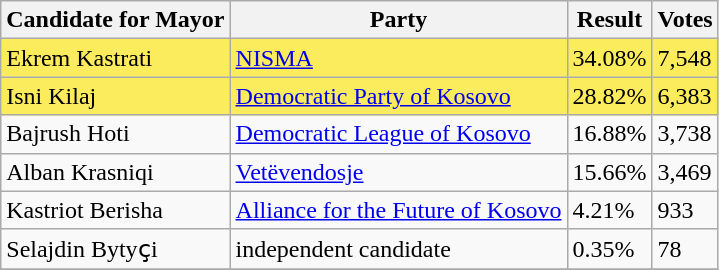<table class=wikitable>
<tr>
<th>Candidate for Mayor</th>
<th>Party</th>
<th>Result</th>
<th>Votes</th>
</tr>
<tr>
<td style="background:#FBEC5D;">Ekrem Kastrati</td>
<td style="background:#FBEC5D;"><a href='#'>NISMA</a></td>
<td style="background:#FBEC5D;">34.08%</td>
<td style="background:#FBEC5D;">7,548</td>
</tr>
<tr>
<td style="background:#FBEC5D;">Isni Kilaj</td>
<td style="background:#FBEC5D;"><a href='#'>Democratic Party of Kosovo</a></td>
<td style="background:#FBEC5D;">28.82%</td>
<td style="background:#FBEC5D;">6,383</td>
</tr>
<tr>
<td>Bajrush Hoti</td>
<td><a href='#'>Democratic League of Kosovo</a></td>
<td>16.88%</td>
<td>3,738</td>
</tr>
<tr>
<td>Alban Krasniqi</td>
<td><a href='#'>Vetëvendosje</a></td>
<td>15.66%</td>
<td>3,469</td>
</tr>
<tr>
<td>Kastriot Berisha</td>
<td><a href='#'>Alliance for the Future of Kosovo</a></td>
<td>4.21%</td>
<td>933</td>
</tr>
<tr>
<td>Selajdin Bytyҫi</td>
<td>independent candidate</td>
<td>0.35%</td>
<td>78</td>
</tr>
<tr>
</tr>
</table>
